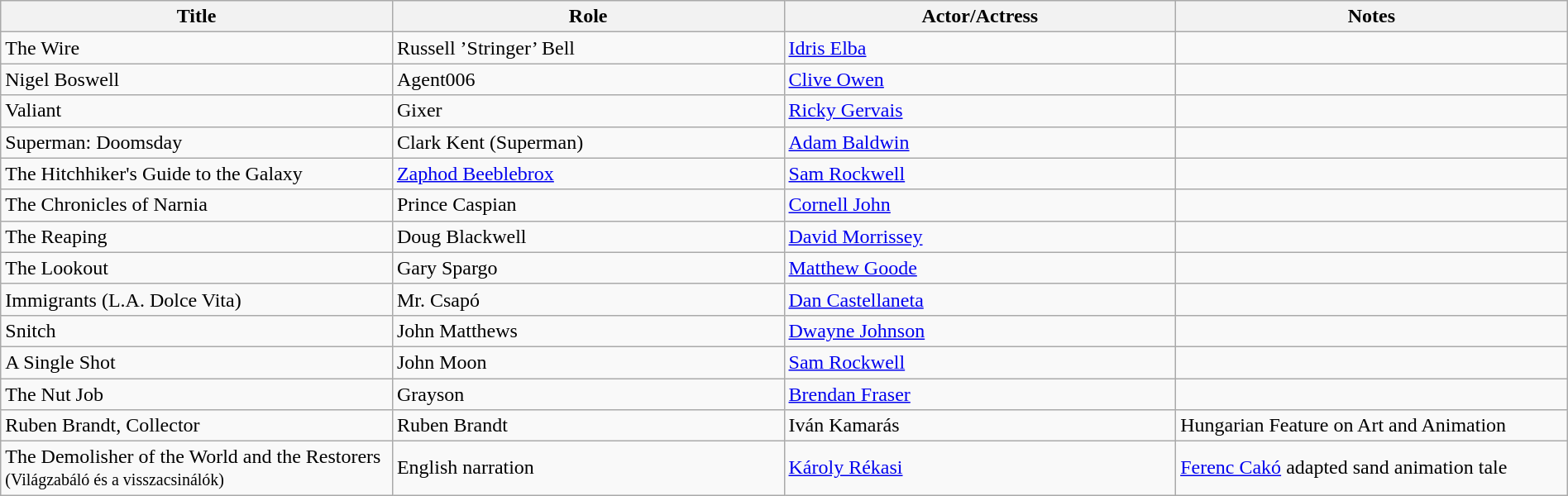<table class="wikitable sortable" width=100%>
<tr>
<th width=25%>Title</th>
<th width=25%>Role</th>
<th width=25%>Actor/Actress</th>
<th width=25%>Notes</th>
</tr>
<tr>
<td>The Wire</td>
<td>Russell ’Stringer’ Bell</td>
<td><a href='#'>Idris Elba</a></td>
<td></td>
</tr>
<tr>
<td>Nigel Boswell</td>
<td>Agent006</td>
<td><a href='#'>Clive Owen</a></td>
<td></td>
</tr>
<tr>
<td>Valiant</td>
<td>Gixer</td>
<td><a href='#'>Ricky Gervais</a></td>
<td></td>
</tr>
<tr>
<td>Superman: Doomsday</td>
<td>Clark Kent (Superman)</td>
<td><a href='#'>Adam Baldwin</a></td>
<td></td>
</tr>
<tr>
<td>The Hitchhiker's Guide to the Galaxy</td>
<td><a href='#'>Zaphod Beeblebrox</a></td>
<td><a href='#'>Sam Rockwell</a></td>
<td></td>
</tr>
<tr>
<td>The Chronicles of Narnia</td>
<td>Prince Caspian</td>
<td><a href='#'>Cornell John</a></td>
<td></td>
</tr>
<tr>
<td>The Reaping</td>
<td>Doug Blackwell</td>
<td><a href='#'>David Morrissey</a></td>
<td></td>
</tr>
<tr>
<td>The Lookout</td>
<td>Gary Spargo</td>
<td><a href='#'>Matthew Goode</a></td>
<td></td>
</tr>
<tr>
<td>Immigrants (L.A. Dolce Vita)</td>
<td>Mr. Csapó</td>
<td><a href='#'>Dan Castellaneta</a></td>
<td></td>
</tr>
<tr>
<td>Snitch</td>
<td>John Matthews</td>
<td><a href='#'>Dwayne Johnson</a></td>
<td></td>
</tr>
<tr>
<td>A Single Shot</td>
<td>John Moon</td>
<td><a href='#'>Sam Rockwell</a></td>
<td></td>
</tr>
<tr>
<td>The Nut Job</td>
<td>Grayson</td>
<td><a href='#'>Brendan Fraser</a></td>
<td></td>
</tr>
<tr>
<td>Ruben Brandt, Collector</td>
<td>Ruben Brandt</td>
<td>Iván Kamarás</td>
<td>Ηungarian Feature on Art and Animation</td>
</tr>
<tr>
<td>The Demolisher of the World and the Restorers <small>(Világzabáló és a visszacsinálók)</small></td>
<td>English narration</td>
<td><a href='#'>Károly Rékasi</a></td>
<td><a href='#'>Ferenc Cakó</a> adapted sand animation tale</td>
</tr>
</table>
